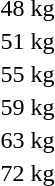<table>
<tr>
<td>48 kg</td>
<td></td>
<td></td>
<td></td>
</tr>
<tr>
<td rowspan=2>51 kg</td>
<td rowspan=2></td>
<td rowspan=2></td>
<td></td>
</tr>
<tr>
<td></td>
</tr>
<tr>
<td>55 kg</td>
<td></td>
<td></td>
<td></td>
</tr>
<tr>
<td>59 kg</td>
<td></td>
<td></td>
<td></td>
</tr>
<tr>
<td rowspan=2>63 kg</td>
<td rowspan=2></td>
<td rowspan=2></td>
<td></td>
</tr>
<tr>
<td></td>
</tr>
<tr>
<td>72 kg</td>
<td></td>
<td></td>
<td></td>
</tr>
</table>
